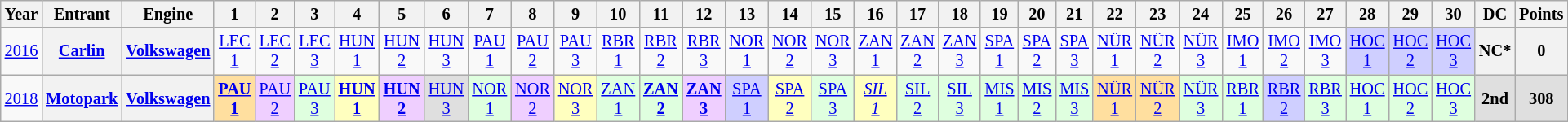<table class="wikitable" style="text-align:center; font-size:85%">
<tr>
<th>Year</th>
<th>Entrant</th>
<th>Engine</th>
<th>1</th>
<th>2</th>
<th>3</th>
<th>4</th>
<th>5</th>
<th>6</th>
<th>7</th>
<th>8</th>
<th>9</th>
<th>10</th>
<th>11</th>
<th>12</th>
<th>13</th>
<th>14</th>
<th>15</th>
<th>16</th>
<th>17</th>
<th>18</th>
<th>19</th>
<th>20</th>
<th>21</th>
<th>22</th>
<th>23</th>
<th>24</th>
<th>25</th>
<th>26</th>
<th>27</th>
<th>28</th>
<th>29</th>
<th>30</th>
<th>DC</th>
<th>Points</th>
</tr>
<tr>
<td><a href='#'>2016</a></td>
<th><a href='#'>Carlin</a></th>
<th><a href='#'>Volkswagen</a></th>
<td style="background:#;"><a href='#'>LEC<br>1</a></td>
<td style="background:#;"><a href='#'>LEC<br>2</a></td>
<td style="background:#;"><a href='#'>LEC<br>3</a></td>
<td style="background:#;"><a href='#'>HUN<br>1</a></td>
<td style="background:#;"><a href='#'>HUN<br>2</a></td>
<td style="background:#;"><a href='#'>HUN<br>3</a></td>
<td style="background:#;"><a href='#'>PAU<br>1</a></td>
<td style="background:#;"><a href='#'>PAU<br>2</a></td>
<td style="background:#;"><a href='#'>PAU<br>3</a></td>
<td style="background:#;"><a href='#'>RBR<br>1</a></td>
<td style="background:#;"><a href='#'>RBR<br>2</a></td>
<td style="background:#;"><a href='#'>RBR<br>3</a></td>
<td style="background:#;"><a href='#'>NOR<br>1</a></td>
<td style="background:#;"><a href='#'>NOR<br>2</a></td>
<td style="background:#;"><a href='#'>NOR<br>3</a></td>
<td style="background:#;"><a href='#'>ZAN<br>1</a></td>
<td style="background:#;"><a href='#'>ZAN<br>2</a></td>
<td style="background:#;"><a href='#'>ZAN<br>3</a></td>
<td style="background:#;"><a href='#'>SPA<br>1</a></td>
<td style="background:#;"><a href='#'>SPA<br>2</a></td>
<td style="background:#;"><a href='#'>SPA<br>3</a></td>
<td style="background:#;"><a href='#'>NÜR<br>1</a></td>
<td style="background:#;"><a href='#'>NÜR<br>2</a></td>
<td style="background:#;"><a href='#'>NÜR<br>3</a></td>
<td style="background:#;"><a href='#'>IMO<br>1</a></td>
<td style="background:#;"><a href='#'>IMO<br>2</a></td>
<td style="background:#;"><a href='#'>IMO<br>3</a></td>
<td style="background:#CFCFFF;"><a href='#'>HOC<br>1</a><br></td>
<td style="background:#CFCFFF;"><a href='#'>HOC<br>2</a><br></td>
<td style="background:#CFCFFF;"><a href='#'>HOC<br>3</a><br></td>
<th>NC*</th>
<th>0</th>
</tr>
<tr>
<td><a href='#'>2018</a></td>
<th><a href='#'>Motopark</a></th>
<th><a href='#'>Volkswagen</a></th>
<td style="background:#FFDF9F;"><strong><a href='#'>PAU<br>1</a></strong><br></td>
<td style="background:#EFCFFF;"><a href='#'>PAU<br>2</a><br></td>
<td style="background:#DFFFDF;"><a href='#'>PAU<br>3</a><br></td>
<td style="background:#FFFFBF;"><strong><a href='#'>HUN<br>1</a></strong><br></td>
<td style="background:#EFCFFF;"><strong><a href='#'>HUN<br>2</a></strong><br></td>
<td style="background:#DFDFDF;"><a href='#'>HUN<br>3</a><br></td>
<td style="background:#DFFFDF;"><a href='#'>NOR<br>1</a><br></td>
<td style="background:#EFCFFF;"><a href='#'>NOR<br>2</a><br></td>
<td style="background:#FFFFBF;"><a href='#'>NOR<br>3</a><br></td>
<td style="background:#DFFFDF;"><a href='#'>ZAN<br>1</a><br></td>
<td style="background:#DFFFDF;"><strong><a href='#'>ZAN<br>2</a></strong><br></td>
<td style="background:#EFCFFF;"><strong><a href='#'>ZAN<br>3</a></strong><br></td>
<td style="background:#CFCFFF;"><a href='#'>SPA<br>1</a><br></td>
<td style="background:#FFFFBF;"><a href='#'>SPA<br>2</a><br></td>
<td style="background:#DFFFDF;"><a href='#'>SPA<br>3</a><br></td>
<td style="background:#FFFFBF;"><em><a href='#'>SIL<br>1</a></em><br></td>
<td style="background:#DFFFDF;"><a href='#'>SIL<br>2</a><br></td>
<td style="background:#DFFFDF;"><a href='#'>SIL<br>3</a><br></td>
<td style="background:#DFFFDF;"><a href='#'>MIS<br>1</a><br></td>
<td style="background:#DFFFDF;"><a href='#'>MIS<br>2</a><br></td>
<td style="background:#DFFFDF;"><a href='#'>MIS<br>3</a><br></td>
<td style="background:#FFDF9F;"><a href='#'>NÜR<br>1</a><br></td>
<td style="background:#FFDF9F;"><a href='#'>NÜR<br>2</a><br></td>
<td style="background:#DFFFDF;"><a href='#'>NÜR<br>3</a><br></td>
<td style="background:#DFFFDF;"><a href='#'>RBR<br>1</a><br></td>
<td style="background:#CFCFFF;"><a href='#'>RBR<br>2</a><br></td>
<td style="background:#DFFFDF;"><a href='#'>RBR<br>3</a><br></td>
<td style="background:#DFFFDF;"><a href='#'>HOC<br>1</a><br></td>
<td style="background:#DFFFDF;"><a href='#'>HOC<br>2</a><br></td>
<td style="background:#DFFFDF;"><a href='#'>HOC<br>3</a><br></td>
<th style="background:#DFDFDF;">2nd</th>
<th style="background:#DFDFDF;">308</th>
</tr>
</table>
